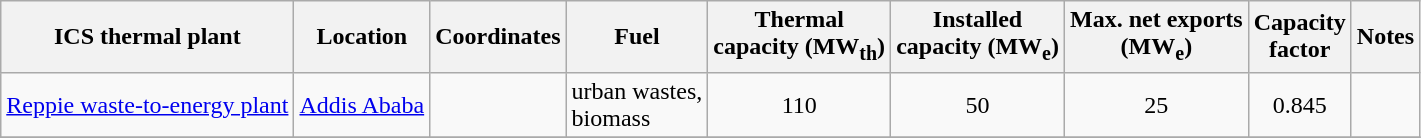<table class="wikitable sortable">
<tr>
<th>ICS thermal plant</th>
<th>Location</th>
<th class="unsortable">Coordinates</th>
<th>Fuel</th>
<th>Thermal<br>capacity (MW<sub>th</sub>)</th>
<th>Installed<br>capacity (MW<sub>e</sub>)</th>
<th>Max. net exports<br>(MW<sub>e</sub>)</th>
<th>Capacity<br>factor</th>
<th>Notes</th>
</tr>
<tr>
<td><a href='#'>Reppie waste-to-energy plant</a></td>
<td><a href='#'>Addis Ababa</a></td>
<td></td>
<td>urban wastes,<br>biomass</td>
<td style="text-align:center" data-sort-value="110">110</td>
<td style="text-align:center" data-sort-value="50">50</td>
<td style="text-align:center" data-sort-value="25">25</td>
<td style="text-align:center">0.845</td>
<td></td>
</tr>
<tr>
</tr>
</table>
